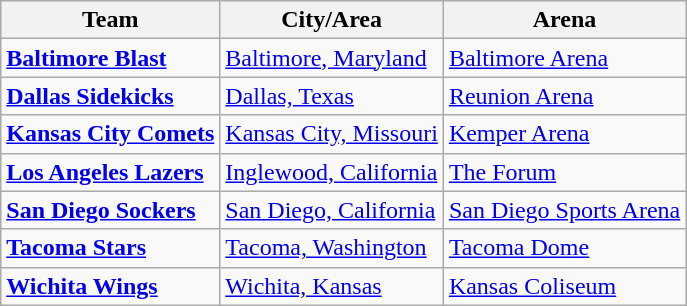<table class="wikitable">
<tr>
<th>Team</th>
<th>City/Area</th>
<th>Arena</th>
</tr>
<tr>
<td><strong><a href='#'>Baltimore Blast</a></strong></td>
<td><a href='#'>Baltimore, Maryland</a></td>
<td><a href='#'>Baltimore Arena</a></td>
</tr>
<tr>
<td><strong><a href='#'>Dallas Sidekicks</a></strong></td>
<td><a href='#'>Dallas, Texas</a></td>
<td><a href='#'>Reunion Arena</a></td>
</tr>
<tr>
<td><strong><a href='#'>Kansas City Comets</a></strong></td>
<td><a href='#'>Kansas City, Missouri</a></td>
<td><a href='#'>Kemper Arena</a></td>
</tr>
<tr>
<td><strong><a href='#'>Los Angeles Lazers</a></strong></td>
<td><a href='#'>Inglewood, California</a></td>
<td><a href='#'>The Forum</a></td>
</tr>
<tr>
<td><strong><a href='#'>San Diego Sockers</a></strong></td>
<td><a href='#'>San Diego, California</a></td>
<td><a href='#'>San Diego Sports Arena</a></td>
</tr>
<tr>
<td><strong><a href='#'>Tacoma Stars</a></strong></td>
<td><a href='#'>Tacoma, Washington</a></td>
<td><a href='#'>Tacoma Dome</a></td>
</tr>
<tr>
<td><strong><a href='#'>Wichita Wings</a></strong></td>
<td><a href='#'>Wichita, Kansas</a></td>
<td><a href='#'>Kansas Coliseum</a></td>
</tr>
</table>
